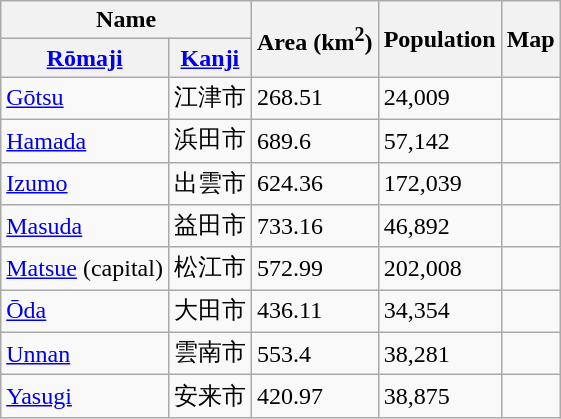<table class="wikitable sortable">
<tr>
<th colspan="2">Name</th>
<th rowspan="2">Area (km<sup>2</sup>)</th>
<th rowspan="2">Population</th>
<th rowspan="2">Map</th>
</tr>
<tr>
<th><a href='#'>Rōmaji</a></th>
<th><a href='#'>Kanji</a></th>
</tr>
<tr>
<td> <a href='#'>Gōtsu</a></td>
<td>江津市</td>
<td>268.51</td>
<td>24,009</td>
<td></td>
</tr>
<tr>
<td> <a href='#'>Hamada</a></td>
<td>浜田市</td>
<td>689.6</td>
<td>57,142</td>
<td></td>
</tr>
<tr>
<td> <a href='#'>Izumo</a></td>
<td>出雲市</td>
<td>624.36</td>
<td>172,039</td>
<td></td>
</tr>
<tr>
<td> <a href='#'>Masuda</a></td>
<td>益田市</td>
<td>733.16</td>
<td>46,892</td>
<td></td>
</tr>
<tr>
<td> <a href='#'>Matsue</a> (capital)</td>
<td>松江市</td>
<td>572.99</td>
<td>202,008</td>
<td></td>
</tr>
<tr>
<td> <a href='#'>Ōda</a></td>
<td>大田市</td>
<td>436.11</td>
<td>34,354</td>
<td></td>
</tr>
<tr>
<td> <a href='#'>Unnan</a></td>
<td>雲南市</td>
<td>553.4</td>
<td>38,281</td>
<td></td>
</tr>
<tr>
<td> <a href='#'>Yasugi</a></td>
<td>安来市</td>
<td>420.97</td>
<td>38,875</td>
<td></td>
</tr>
</table>
